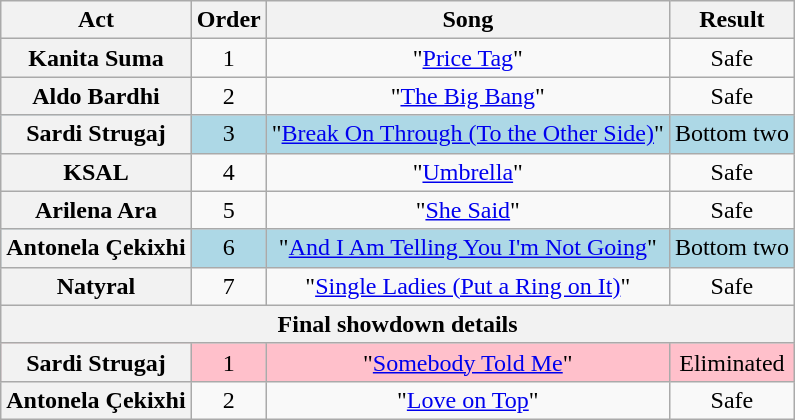<table class="wikitable plainrowheaders" style="text-align:center;">
<tr>
<th scope="col">Act</th>
<th scope="col">Order</th>
<th scope="col">Song</th>
<th scope="col">Result</th>
</tr>
<tr>
<th scope="row">Kanita Suma</th>
<td>1</td>
<td>"<a href='#'>Price Tag</a>"</td>
<td>Safe</td>
</tr>
<tr>
<th scope="row">Aldo Bardhi</th>
<td>2</td>
<td>"<a href='#'>The Big Bang</a>"</td>
<td>Safe</td>
</tr>
<tr bgcolor="lightblue">
<th scope="row">Sardi Strugaj</th>
<td>3</td>
<td>"<a href='#'>Break On Through (To the Other Side)</a>"</td>
<td>Bottom two</td>
</tr>
<tr>
<th scope="row">KSAL</th>
<td>4</td>
<td>"<a href='#'>Umbrella</a>"</td>
<td>Safe</td>
</tr>
<tr>
<th scope="row">Arilena Ara</th>
<td>5</td>
<td>"<a href='#'>She Said</a>"</td>
<td>Safe</td>
</tr>
<tr bgcolor="lightblue">
<th scope="row">Antonela Çekixhi</th>
<td>6</td>
<td>"<a href='#'>And I Am Telling You I'm Not Going</a>"</td>
<td>Bottom two</td>
</tr>
<tr>
<th scope="row">Natyral</th>
<td>7</td>
<td>"<a href='#'>Single Ladies (Put a Ring on It)</a>"</td>
<td>Safe</td>
</tr>
<tr>
<th colspan="5">Final showdown details</th>
</tr>
<tr bgcolor="pink">
<th scope="row">Sardi Strugaj</th>
<td>1</td>
<td>"<a href='#'>Somebody Told Me</a>"</td>
<td>Eliminated</td>
</tr>
<tr>
<th scope="row">Antonela Çekixhi</th>
<td>2</td>
<td>"<a href='#'>Love on Top</a>"</td>
<td>Safe</td>
</tr>
</table>
